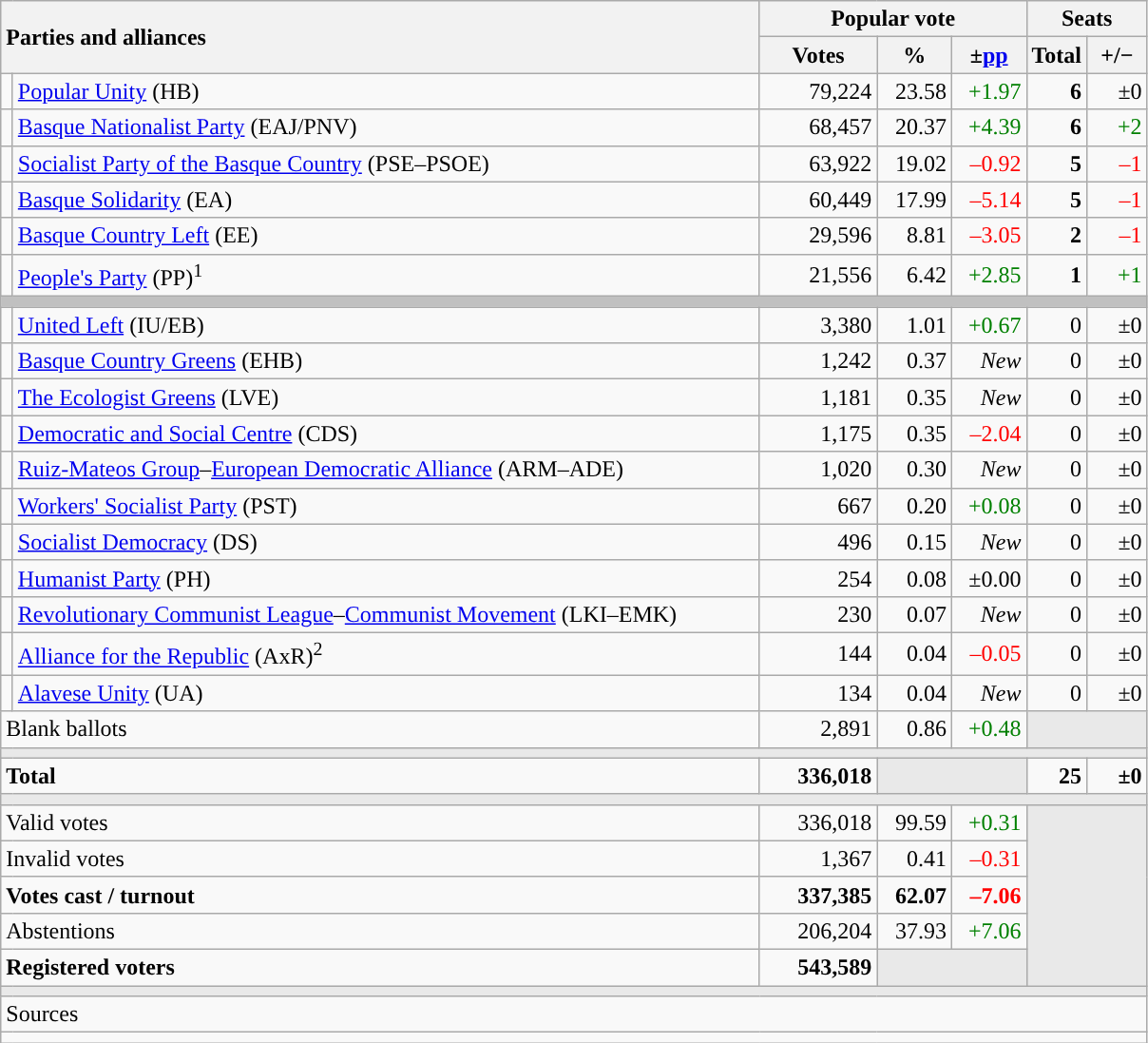<table class="wikitable" style="text-align:right;">
<tr>
<th style="text-align:left;" rowspan="2" colspan="2" width="525">Parties and alliances</th>
<th colspan="3">Popular vote</th>
<th colspan="2">Seats</th>
</tr>
<tr>
<th width="75">Votes</th>
<th width="45">%</th>
<th width="45">±<a href='#'>pp</a></th>
<th width="35">Total</th>
<th width="35">+/−</th>
</tr>
<tr>
<td width="1" style="color:inherit;background:"></td>
<td align="left"><a href='#'>Popular Unity</a> (HB)</td>
<td>79,224</td>
<td>23.58</td>
<td style="color:green;">+1.97</td>
<td><strong>6</strong></td>
<td>±0</td>
</tr>
<tr>
<td style="color:inherit;background:"></td>
<td align="left"><a href='#'>Basque Nationalist Party</a> (EAJ/PNV)</td>
<td>68,457</td>
<td>20.37</td>
<td style="color:green;">+4.39</td>
<td><strong>6</strong></td>
<td style="color:green;">+2</td>
</tr>
<tr>
<td style="color:inherit;background:"></td>
<td align="left"><a href='#'>Socialist Party of the Basque Country</a> (PSE–PSOE)</td>
<td>63,922</td>
<td>19.02</td>
<td style="color:red;">–0.92</td>
<td><strong>5</strong></td>
<td style="color:red;">–1</td>
</tr>
<tr>
<td style="color:inherit;background:"></td>
<td align="left"><a href='#'>Basque Solidarity</a> (EA)</td>
<td>60,449</td>
<td>17.99</td>
<td style="color:red;">–5.14</td>
<td><strong>5</strong></td>
<td style="color:red;">–1</td>
</tr>
<tr>
<td style="color:inherit;background:"></td>
<td align="left"><a href='#'>Basque Country Left</a> (EE)</td>
<td>29,596</td>
<td>8.81</td>
<td style="color:red;">–3.05</td>
<td><strong>2</strong></td>
<td style="color:red;">–1</td>
</tr>
<tr>
<td style="color:inherit;background:"></td>
<td align="left"><a href='#'>People's Party</a> (PP)<sup>1</sup></td>
<td>21,556</td>
<td>6.42</td>
<td style="color:green;">+2.85</td>
<td><strong>1</strong></td>
<td style="color:green;">+1</td>
</tr>
<tr>
<td colspan="7" bgcolor="#C0C0C0"></td>
</tr>
<tr>
<td style="color:inherit;background:"></td>
<td align="left"><a href='#'>United Left</a> (IU/EB)</td>
<td>3,380</td>
<td>1.01</td>
<td style="color:green;">+0.67</td>
<td>0</td>
<td>±0</td>
</tr>
<tr>
<td style="color:inherit;background:"></td>
<td align="left"><a href='#'>Basque Country Greens</a> (EHB)</td>
<td>1,242</td>
<td>0.37</td>
<td><em>New</em></td>
<td>0</td>
<td>±0</td>
</tr>
<tr>
<td style="color:inherit;background:"></td>
<td align="left"><a href='#'>The Ecologist Greens</a> (LVE)</td>
<td>1,181</td>
<td>0.35</td>
<td><em>New</em></td>
<td>0</td>
<td>±0</td>
</tr>
<tr>
<td style="color:inherit;background:"></td>
<td align="left"><a href='#'>Democratic and Social Centre</a> (CDS)</td>
<td>1,175</td>
<td>0.35</td>
<td style="color:red;">–2.04</td>
<td>0</td>
<td>±0</td>
</tr>
<tr>
<td style="color:inherit;background:"></td>
<td align="left"><a href='#'>Ruiz-Mateos Group</a>–<a href='#'>European Democratic Alliance</a> (ARM–ADE)</td>
<td>1,020</td>
<td>0.30</td>
<td><em>New</em></td>
<td>0</td>
<td>±0</td>
</tr>
<tr>
<td style="color:inherit;background:"></td>
<td align="left"><a href='#'>Workers' Socialist Party</a> (PST)</td>
<td>667</td>
<td>0.20</td>
<td style="color:green;">+0.08</td>
<td>0</td>
<td>±0</td>
</tr>
<tr>
<td style="color:inherit;background:"></td>
<td align="left"><a href='#'>Socialist Democracy</a> (DS)</td>
<td>496</td>
<td>0.15</td>
<td><em>New</em></td>
<td>0</td>
<td>±0</td>
</tr>
<tr>
<td style="color:inherit;background:"></td>
<td align="left"><a href='#'>Humanist Party</a> (PH)</td>
<td>254</td>
<td>0.08</td>
<td>±0.00</td>
<td>0</td>
<td>±0</td>
</tr>
<tr>
<td style="color:inherit;background:"></td>
<td align="left"><a href='#'>Revolutionary Communist League</a>–<a href='#'>Communist Movement</a> (LKI–EMK)</td>
<td>230</td>
<td>0.07</td>
<td><em>New</em></td>
<td>0</td>
<td>±0</td>
</tr>
<tr>
<td style="color:inherit;background:"></td>
<td align="left"><a href='#'>Alliance for the Republic</a> (AxR)<sup>2</sup></td>
<td>144</td>
<td>0.04</td>
<td style="color:red;">–0.05</td>
<td>0</td>
<td>±0</td>
</tr>
<tr>
<td style="color:inherit;background:"></td>
<td align="left"><a href='#'>Alavese Unity</a> (UA)</td>
<td>134</td>
<td>0.04</td>
<td><em>New</em></td>
<td>0</td>
<td>±0</td>
</tr>
<tr>
<td align="left" colspan="2">Blank ballots</td>
<td>2,891</td>
<td>0.86</td>
<td style="color:green;">+0.48</td>
<td bgcolor="#E9E9E9" colspan="2"></td>
</tr>
<tr>
<td colspan="7" bgcolor="#E9E9E9"></td>
</tr>
<tr style="font-weight:bold;">
<td align="left" colspan="2">Total</td>
<td>336,018</td>
<td bgcolor="#E9E9E9" colspan="2"></td>
<td>25</td>
<td>±0</td>
</tr>
<tr>
<td colspan="7" bgcolor="#E9E9E9"></td>
</tr>
<tr>
<td align="left" colspan="2">Valid votes</td>
<td>336,018</td>
<td>99.59</td>
<td style="color:green;">+0.31</td>
<td bgcolor="#E9E9E9" colspan="2" rowspan="5"></td>
</tr>
<tr>
<td align="left" colspan="2">Invalid votes</td>
<td>1,367</td>
<td>0.41</td>
<td style="color:red;">–0.31</td>
</tr>
<tr style="font-weight:bold;">
<td align="left" colspan="2">Votes cast / turnout</td>
<td>337,385</td>
<td>62.07</td>
<td style="color:red;">–7.06</td>
</tr>
<tr>
<td align="left" colspan="2">Abstentions</td>
<td>206,204</td>
<td>37.93</td>
<td style="color:green;">+7.06</td>
</tr>
<tr style="font-weight:bold;">
<td align="left" colspan="2">Registered voters</td>
<td>543,589</td>
<td bgcolor="#E9E9E9" colspan="2"></td>
</tr>
<tr>
<td colspan="7" bgcolor="#E9E9E9"></td>
</tr>
<tr>
<td align="left" colspan="7">Sources</td>
</tr>
<tr>
<td colspan="7" style="text-align:left; max-width:790px;"></td>
</tr>
</table>
